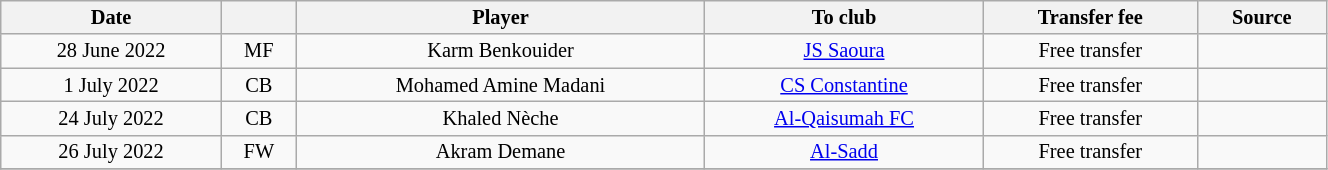<table class="wikitable sortable" style="width:70%; text-align:center; font-size:85%; text-align:centre;">
<tr>
<th>Date</th>
<th></th>
<th>Player</th>
<th>To club</th>
<th>Transfer fee</th>
<th>Source</th>
</tr>
<tr>
<td>28 June 2022</td>
<td>MF</td>
<td> Karm Benkouider</td>
<td><a href='#'>JS Saoura</a></td>
<td>Free transfer</td>
<td></td>
</tr>
<tr>
<td>1 July 2022</td>
<td>CB</td>
<td> Mohamed Amine Madani</td>
<td><a href='#'>CS Constantine</a></td>
<td>Free transfer</td>
<td></td>
</tr>
<tr>
<td>24 July 2022</td>
<td>CB</td>
<td> Khaled Nèche</td>
<td> <a href='#'>Al-Qaisumah FC</a></td>
<td>Free transfer</td>
<td></td>
</tr>
<tr>
<td>26 July 2022</td>
<td>FW</td>
<td> Akram Demane</td>
<td> <a href='#'>Al-Sadd</a></td>
<td>Free transfer</td>
<td></td>
</tr>
<tr>
</tr>
</table>
